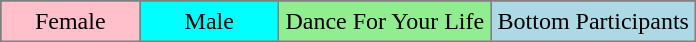<table Border = "2" cellpadding = "4" style = "background: gray; border: 1px solid gray; border-collapse: collapse; margin: 0 1em 1em 0; text-align: center;">
<tr>
<td style="background:pink; width:20%;">Female</td>
<td style="background:cyan; width:20%;">Male</td>
<td Style = "background: lightgreen;">Dance For Your Life</td>
<td Style = "background: lightblue;">Bottom Participants</td>
</tr>
</table>
